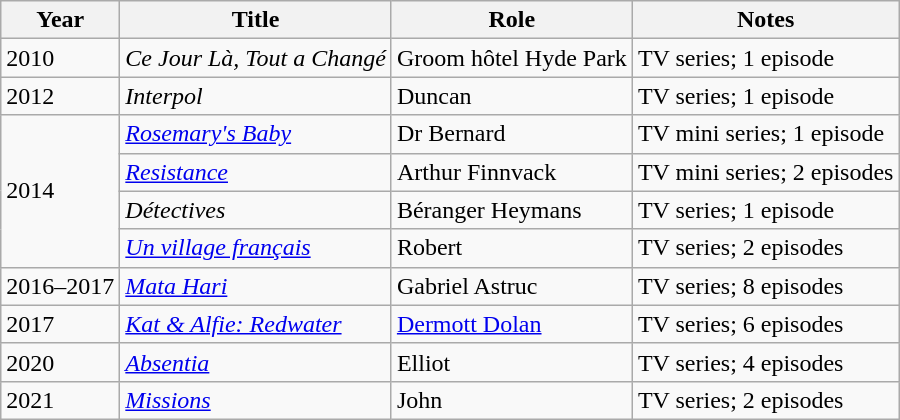<table class="wikitable sortable">
<tr>
<th>Year</th>
<th>Title</th>
<th>Role</th>
<th>Notes</th>
</tr>
<tr>
<td>2010</td>
<td><em>Ce Jour Là, Tout a Changé</em></td>
<td>Groom hôtel Hyde Park</td>
<td>TV series; 1 episode</td>
</tr>
<tr>
<td>2012</td>
<td><em>Interpol</em></td>
<td>Duncan</td>
<td>TV series; 1 episode</td>
</tr>
<tr>
<td rowspan="4">2014</td>
<td><em><a href='#'>Rosemary's Baby</a></em></td>
<td>Dr Bernard</td>
<td>TV mini series; 1 episode</td>
</tr>
<tr>
<td><em><a href='#'>Resistance</a></em></td>
<td>Arthur Finnvack</td>
<td>TV mini series; 2 episodes</td>
</tr>
<tr>
<td><em>Détectives</em></td>
<td>Béranger Heymans</td>
<td>TV series; 1 episode</td>
</tr>
<tr>
<td><em><a href='#'>Un village français</a></em></td>
<td>Robert</td>
<td>TV series; 2 episodes</td>
</tr>
<tr>
<td>2016–2017</td>
<td><em><a href='#'>Mata Hari</a></em></td>
<td>Gabriel Astruc</td>
<td>TV series; 8 episodes</td>
</tr>
<tr>
<td>2017</td>
<td><em><a href='#'>Kat & Alfie: Redwater</a></em></td>
<td><a href='#'>Dermott Dolan</a></td>
<td>TV series; 6 episodes</td>
</tr>
<tr>
<td>2020</td>
<td><em><a href='#'>Absentia</a></em></td>
<td>Elliot</td>
<td>TV series; 4 episodes</td>
</tr>
<tr>
<td>2021</td>
<td><em><a href='#'>Missions</a></em></td>
<td>John</td>
<td>TV series; 2 episodes</td>
</tr>
</table>
